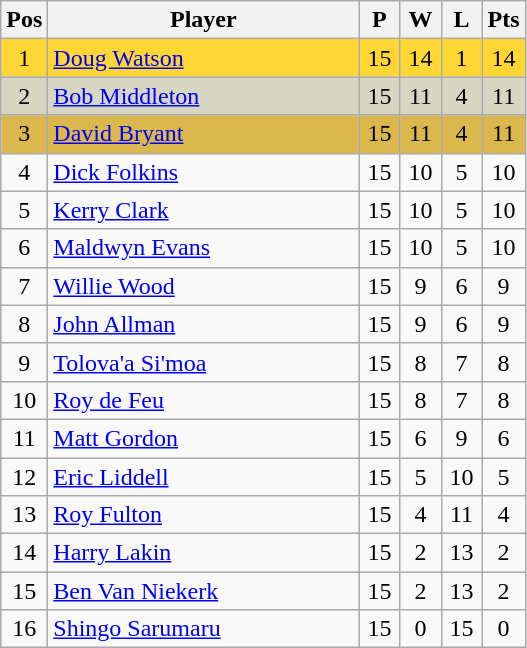<table class="wikitable" style="font-size: 100%">
<tr>
<th width=20>Pos</th>
<th width=200>Player</th>
<th width=20>P</th>
<th width=20>W</th>
<th width=20>L</th>
<th width=20>Pts</th>
</tr>
<tr align=center style="background: #FFD633;">
<td>1</td>
<td align="left"> <a href='#'>Doug Watson</a></td>
<td>15</td>
<td>14</td>
<td>1</td>
<td>14</td>
</tr>
<tr align=center style="background: #D6D6C2;">
<td>2</td>
<td align="left"> <a href='#'>Bob Middleton</a></td>
<td>15</td>
<td>11</td>
<td>4</td>
<td>11</td>
</tr>
<tr align=center style="background: #DBB84D;">
<td>3</td>
<td align="left"> <a href='#'>David Bryant</a></td>
<td>15</td>
<td>11</td>
<td>4</td>
<td>11</td>
</tr>
<tr align=center>
<td>4</td>
<td align="left"> <a href='#'>Dick Folkins</a></td>
<td>15</td>
<td>10</td>
<td>5</td>
<td>10</td>
</tr>
<tr align=center>
<td>5</td>
<td align="left"> <a href='#'>Kerry Clark</a></td>
<td>15</td>
<td>10</td>
<td>5</td>
<td>10</td>
</tr>
<tr align=center>
<td>6</td>
<td align="left"> <a href='#'>Maldwyn Evans</a></td>
<td>15</td>
<td>10</td>
<td>5</td>
<td>10</td>
</tr>
<tr align=center>
<td>7</td>
<td align="left"> <a href='#'>Willie Wood</a></td>
<td>15</td>
<td>9</td>
<td>6</td>
<td>9</td>
</tr>
<tr align=center>
<td>8</td>
<td align="left"> <a href='#'>John Allman</a></td>
<td>15</td>
<td>9</td>
<td>6</td>
<td>9</td>
</tr>
<tr align=center>
<td>9</td>
<td align="left"> <a href='#'>Tolova'a Si'moa</a></td>
<td>15</td>
<td>8</td>
<td>7</td>
<td>8</td>
</tr>
<tr align=center>
<td>10</td>
<td align="left"> <a href='#'>Roy de Feu</a></td>
<td>15</td>
<td>8</td>
<td>7</td>
<td>8</td>
</tr>
<tr align=center>
<td>11</td>
<td align="left"> <a href='#'>Matt Gordon</a></td>
<td>15</td>
<td>6</td>
<td>9</td>
<td>6</td>
</tr>
<tr align=center>
<td>12</td>
<td align="left"> <a href='#'>Eric Liddell</a></td>
<td>15</td>
<td>5</td>
<td>10</td>
<td>5</td>
</tr>
<tr align=center>
<td>13</td>
<td align="left"> <a href='#'>Roy Fulton</a></td>
<td>15</td>
<td>4</td>
<td>11</td>
<td>4</td>
</tr>
<tr align=center>
<td>14</td>
<td align="left"> <a href='#'>Harry Lakin</a></td>
<td>15</td>
<td>2</td>
<td>13</td>
<td>2</td>
</tr>
<tr align=center>
<td>15</td>
<td align="left"> <a href='#'>Ben Van Niekerk</a></td>
<td>15</td>
<td>2</td>
<td>13</td>
<td>2</td>
</tr>
<tr align=center>
<td>16</td>
<td align="left"> <a href='#'>Shingo Sarumaru</a></td>
<td>15</td>
<td>0</td>
<td>15</td>
<td>0</td>
</tr>
</table>
